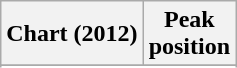<table class="wikitable sortable plainrowheaders" style="text-align:center">
<tr>
<th scope="col">Chart (2012)</th>
<th scope="col">Peak<br> position</th>
</tr>
<tr>
</tr>
<tr>
</tr>
<tr>
</tr>
</table>
